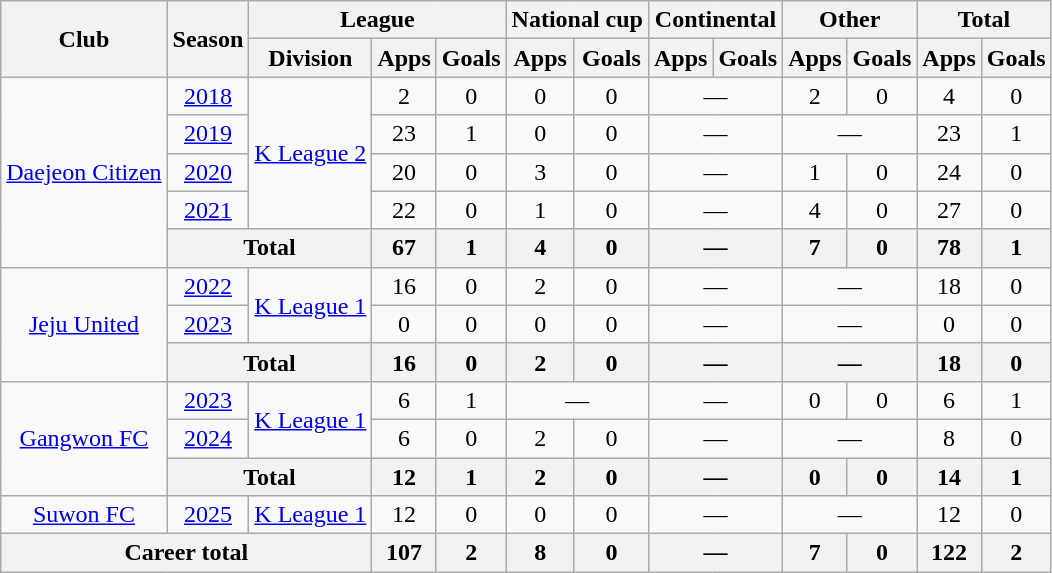<table class="wikitable" style="text-align: center;">
<tr>
<th rowspan="2">Club</th>
<th rowspan="2">Season</th>
<th colspan="3">League</th>
<th colspan="2">National cup</th>
<th colspan="2">Continental</th>
<th colspan="2">Other</th>
<th colspan="2">Total</th>
</tr>
<tr>
<th>Division</th>
<th>Apps</th>
<th>Goals</th>
<th>Apps</th>
<th>Goals</th>
<th>Apps</th>
<th>Goals</th>
<th>Apps</th>
<th>Goals</th>
<th>Apps</th>
<th>Goals</th>
</tr>
<tr>
<td rowspan="5"><a href='#'>Daejeon Citizen</a></td>
<td><a href='#'>2018</a></td>
<td rowspan="4"><a href='#'>K League 2</a></td>
<td>2</td>
<td>0</td>
<td>0</td>
<td>0</td>
<td colspan=2>—</td>
<td>2</td>
<td>0</td>
<td>4</td>
<td>0</td>
</tr>
<tr>
<td><a href='#'>2019</a></td>
<td>23</td>
<td>1</td>
<td>0</td>
<td>0</td>
<td colspan=2>—</td>
<td colspan=2>—</td>
<td>23</td>
<td>1</td>
</tr>
<tr>
<td><a href='#'>2020</a></td>
<td>20</td>
<td>0</td>
<td>3</td>
<td>0</td>
<td colspan=2>—</td>
<td>1</td>
<td>0</td>
<td>24</td>
<td>0</td>
</tr>
<tr>
<td><a href='#'>2021</a></td>
<td>22</td>
<td>0</td>
<td>1</td>
<td>0</td>
<td colspan=2>—</td>
<td>4</td>
<td>0</td>
<td>27</td>
<td>0</td>
</tr>
<tr>
<th colspan="2">Total</th>
<th>67</th>
<th>1</th>
<th>4</th>
<th>0</th>
<th colspan="2">—</th>
<th>7</th>
<th>0</th>
<th>78</th>
<th>1</th>
</tr>
<tr>
<td rowspan="3"><a href='#'>Jeju United</a></td>
<td><a href='#'>2022</a></td>
<td rowspan="2"><a href='#'>K League 1</a></td>
<td>16</td>
<td>0</td>
<td>2</td>
<td>0</td>
<td colspan=2>—</td>
<td colspan=2>—</td>
<td>18</td>
<td>0</td>
</tr>
<tr>
<td><a href='#'>2023</a></td>
<td>0</td>
<td>0</td>
<td>0</td>
<td>0</td>
<td colspan=2>—</td>
<td colspan=2>—</td>
<td>0</td>
<td>0</td>
</tr>
<tr>
<th colspan="2">Total</th>
<th>16</th>
<th>0</th>
<th>2</th>
<th>0</th>
<th colspan="2">—</th>
<th colspan="2">—</th>
<th>18</th>
<th>0</th>
</tr>
<tr>
<td rowspan="3"><a href='#'>Gangwon FC</a></td>
<td><a href='#'>2023</a></td>
<td rowspan="2"><a href='#'>K League 1</a></td>
<td>6</td>
<td>1</td>
<td colspan=2>—</td>
<td colspan=2>—</td>
<td>0</td>
<td>0</td>
<td>6</td>
<td>1</td>
</tr>
<tr>
<td><a href='#'>2024</a></td>
<td>6</td>
<td>0</td>
<td>2</td>
<td>0</td>
<td colspan=2>—</td>
<td colspan=2>—</td>
<td>8</td>
<td>0</td>
</tr>
<tr>
<th colspan="2">Total</th>
<th>12</th>
<th>1</th>
<th>2</th>
<th>0</th>
<th colspan="2">—</th>
<th>0</th>
<th>0</th>
<th>14</th>
<th>1</th>
</tr>
<tr>
<td><a href='#'>Suwon FC</a></td>
<td><a href='#'>2025</a></td>
<td><a href='#'>K League 1</a></td>
<td>12</td>
<td>0</td>
<td>0</td>
<td>0</td>
<td colspan=2>—</td>
<td colspan=2>—</td>
<td>12</td>
<td>0</td>
</tr>
<tr>
<th colspan=3>Career total</th>
<th>107</th>
<th>2</th>
<th>8</th>
<th>0</th>
<th colspan="2">—</th>
<th>7</th>
<th>0</th>
<th>122</th>
<th>2</th>
</tr>
</table>
